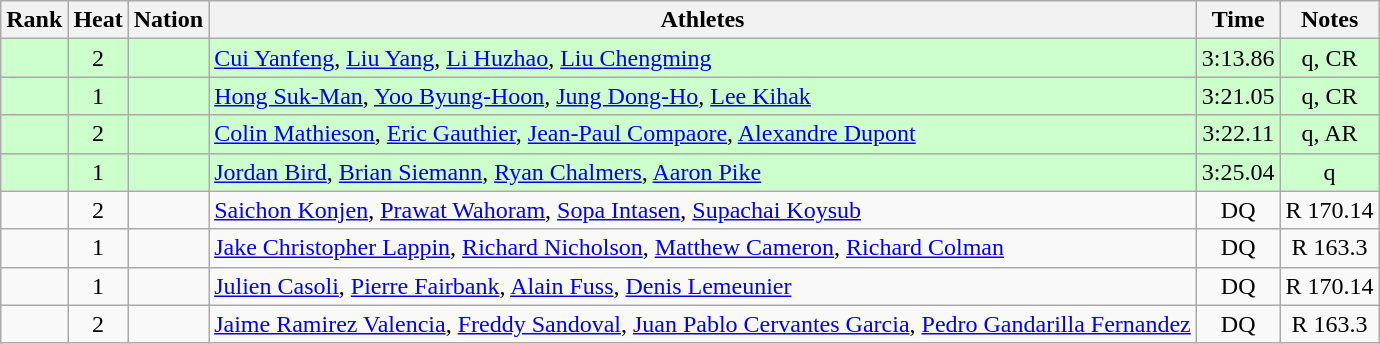<table class="wikitable sortable" style="text-align:center">
<tr>
<th>Rank</th>
<th>Heat</th>
<th>Nation</th>
<th>Athletes</th>
<th>Time</th>
<th>Notes</th>
</tr>
<tr bgcolor=ccffcc>
<td></td>
<td>2</td>
<td align=left></td>
<td align=left><a href='#'>Cui Yanfeng</a>, <a href='#'>Liu Yang</a>, <a href='#'>Li Huzhao</a>, <a href='#'>Liu Chengming</a></td>
<td>3:13.86</td>
<td>q, CR</td>
</tr>
<tr bgcolor=ccffcc>
<td></td>
<td>1</td>
<td align=left></td>
<td align=left><a href='#'>Hong Suk-Man</a>, <a href='#'>Yoo Byung-Hoon</a>, <a href='#'>Jung Dong-Ho</a>, <a href='#'>Lee Kihak</a></td>
<td>3:21.05</td>
<td>q, CR</td>
</tr>
<tr bgcolor=ccffcc>
<td></td>
<td>2</td>
<td align=left></td>
<td align=left><a href='#'>Colin Mathieson</a>, <a href='#'>Eric Gauthier</a>, <a href='#'>Jean-Paul Compaore</a>, <a href='#'>Alexandre Dupont</a></td>
<td>3:22.11</td>
<td>q, AR</td>
</tr>
<tr bgcolor=ccffcc>
<td></td>
<td>1</td>
<td align=left></td>
<td align=left><a href='#'>Jordan Bird</a>, <a href='#'>Brian Siemann</a>, <a href='#'>Ryan Chalmers</a>, <a href='#'>Aaron Pike</a></td>
<td>3:25.04</td>
<td>q</td>
</tr>
<tr>
<td></td>
<td>2</td>
<td align=left></td>
<td align=left><a href='#'>Saichon Konjen</a>, <a href='#'>Prawat Wahoram</a>, <a href='#'>Sopa Intasen</a>, <a href='#'>Supachai Koysub</a></td>
<td>DQ</td>
<td>R 170.14</td>
</tr>
<tr>
<td></td>
<td>1</td>
<td align=left></td>
<td align=left><a href='#'>Jake Christopher Lappin</a>, <a href='#'>Richard Nicholson</a>, <a href='#'>Matthew Cameron</a>, <a href='#'>Richard Colman</a></td>
<td>DQ</td>
<td>R 163.3</td>
</tr>
<tr>
<td></td>
<td>1</td>
<td align=left></td>
<td align=left><a href='#'>Julien Casoli</a>, <a href='#'>Pierre Fairbank</a>, <a href='#'>Alain Fuss</a>, <a href='#'>Denis Lemeunier</a></td>
<td>DQ</td>
<td>R 170.14</td>
</tr>
<tr>
<td></td>
<td>2</td>
<td align=left></td>
<td align=left><a href='#'>Jaime Ramirez Valencia</a>, <a href='#'>Freddy Sandoval</a>, <a href='#'>Juan Pablo Cervantes Garcia</a>, <a href='#'>Pedro Gandarilla Fernandez</a></td>
<td>DQ</td>
<td>R 163.3</td>
</tr>
</table>
